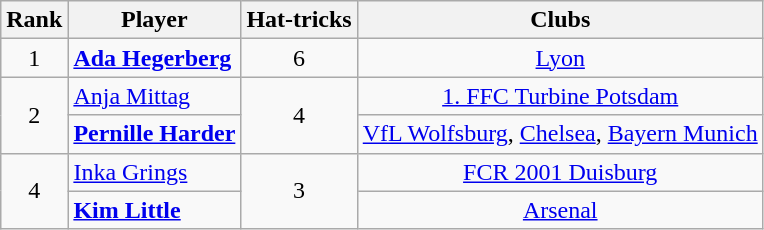<table class="wikitable" style="text-align:center">
<tr>
<th>Rank</th>
<th>Player</th>
<th>Hat-tricks</th>
<th>Clubs</th>
</tr>
<tr>
<td>1</td>
<td align="left"> <strong><a href='#'>Ada Hegerberg</a></strong></td>
<td>6</td>
<td> <a href='#'>Lyon</a></td>
</tr>
<tr>
<td rowspan="2">2</td>
<td align="left"> <a href='#'>Anja Mittag</a></td>
<td rowspan="2">4</td>
<td> <a href='#'>1. FFC Turbine Potsdam</a></td>
</tr>
<tr>
<td align="left"> <strong><a href='#'>Pernille Harder</a></strong></td>
<td> <a href='#'>VfL Wolfsburg</a>,  <a href='#'>Chelsea</a>,  <a href='#'>Bayern Munich</a></td>
</tr>
<tr>
<td rowspan="2">4</td>
<td align="left"> <a href='#'>Inka Grings</a></td>
<td rowspan="2">3</td>
<td> <a href='#'>FCR 2001 Duisburg</a></td>
</tr>
<tr>
<td align="left"> <strong><a href='#'>Kim Little</a></strong></td>
<td> <a href='#'>Arsenal</a></td>
</tr>
</table>
